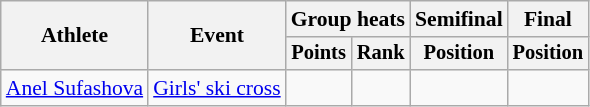<table class="wikitable" style="font-size:90%">
<tr>
<th rowspan="2">Athlete</th>
<th rowspan="2">Event</th>
<th colspan=2>Group heats</th>
<th>Semifinal</th>
<th>Final</th>
</tr>
<tr style="font-size:95%">
<th>Points</th>
<th>Rank</th>
<th>Position</th>
<th>Position</th>
</tr>
<tr align=center>
<td align=left><a href='#'>Anel Sufashova</a></td>
<td align=left><a href='#'>Girls' ski cross</a></td>
<td></td>
<td></td>
<td></td>
<td></td>
</tr>
</table>
